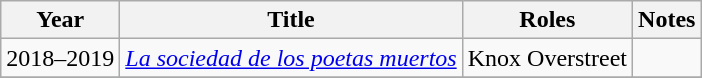<table class="wikitable sortable">
<tr>
<th>Year</th>
<th>Title</th>
<th>Roles</th>
<th>Notes</th>
</tr>
<tr>
<td>2018–2019</td>
<td><em><a href='#'>La sociedad de los poetas muertos</a></em></td>
<td>Knox Overstreet</td>
<td></td>
</tr>
<tr>
</tr>
</table>
